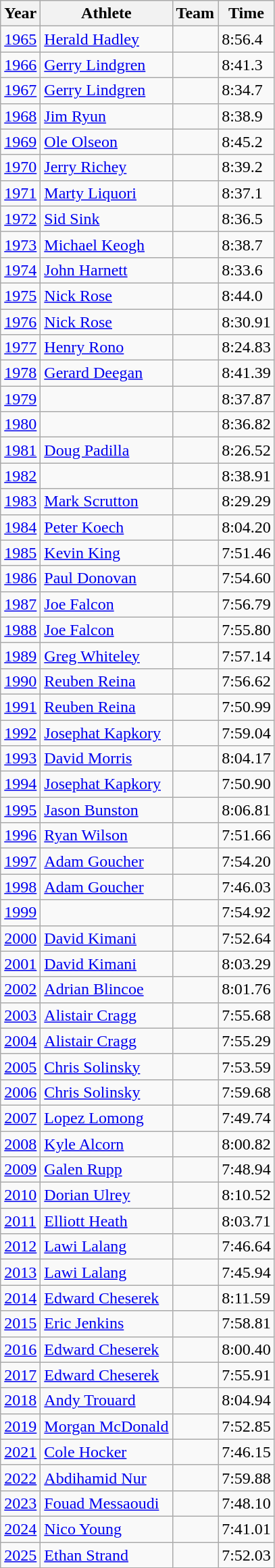<table class="wikitable sortable">
<tr>
<th>Year</th>
<th>Athlete</th>
<th>Team</th>
<th>Time</th>
</tr>
<tr>
<td><a href='#'>1965</a></td>
<td><a href='#'>Herald Hadley</a></td>
<td></td>
<td>8:56.4 </td>
</tr>
<tr>
<td><a href='#'>1966</a></td>
<td><a href='#'>Gerry Lindgren</a></td>
<td></td>
<td>8:41.3 </td>
</tr>
<tr>
<td><a href='#'>1967</a></td>
<td><a href='#'>Gerry Lindgren</a></td>
<td></td>
<td>8:34.7 </td>
</tr>
<tr>
<td><a href='#'>1968</a></td>
<td><a href='#'>Jim Ryun</a></td>
<td></td>
<td>8:38.9 </td>
</tr>
<tr>
<td><a href='#'>1969</a></td>
<td><a href='#'>Ole Olseon</a></td>
<td></td>
<td>8:45.2 </td>
</tr>
<tr>
<td><a href='#'>1970</a></td>
<td><a href='#'>Jerry Richey</a></td>
<td></td>
<td>8:39.2 </td>
</tr>
<tr>
<td><a href='#'>1971</a></td>
<td><a href='#'>Marty Liquori</a></td>
<td></td>
<td>8:37.1 </td>
</tr>
<tr>
<td><a href='#'>1972</a></td>
<td><a href='#'>Sid Sink</a></td>
<td></td>
<td>8:36.5 </td>
</tr>
<tr>
<td><a href='#'>1973</a></td>
<td><a href='#'>Michael Keogh</a></td>
<td></td>
<td>8:38.7 </td>
</tr>
<tr>
<td><a href='#'>1974</a></td>
<td><a href='#'>John Harnett</a></td>
<td></td>
<td>8:33.6 </td>
</tr>
<tr>
<td><a href='#'>1975</a></td>
<td><a href='#'>Nick Rose</a></td>
<td></td>
<td>8:44.0 </td>
</tr>
<tr>
<td><a href='#'>1976</a></td>
<td><a href='#'>Nick Rose</a></td>
<td></td>
<td>8:30.91 </td>
</tr>
<tr>
<td><a href='#'>1977</a></td>
<td><a href='#'>Henry Rono</a></td>
<td></td>
<td>8:24.83 </td>
</tr>
<tr>
<td><a href='#'>1978</a></td>
<td><a href='#'>Gerard Deegan</a></td>
<td></td>
<td>8:41.39 </td>
</tr>
<tr>
<td><a href='#'>1979</a></td>
<td></td>
<td></td>
<td>8:37.87 </td>
</tr>
<tr>
<td><a href='#'>1980</a></td>
<td></td>
<td></td>
<td>8:36.82 </td>
</tr>
<tr>
<td><a href='#'>1981</a></td>
<td><a href='#'>Doug Padilla</a></td>
<td></td>
<td>8:26.52 </td>
</tr>
<tr>
<td><a href='#'>1982</a></td>
<td></td>
<td></td>
<td>8:38.91 </td>
</tr>
<tr>
<td><a href='#'>1983</a></td>
<td><a href='#'>Mark Scrutton</a></td>
<td></td>
<td>8:29.29 </td>
</tr>
<tr>
<td><a href='#'>1984</a></td>
<td><a href='#'>Peter Koech</a></td>
<td></td>
<td>8:04.20</td>
</tr>
<tr>
<td><a href='#'>1985</a></td>
<td><a href='#'>Kevin King</a></td>
<td></td>
<td>7:51.46</td>
</tr>
<tr>
<td><a href='#'>1986</a></td>
<td><a href='#'>Paul Donovan</a></td>
<td></td>
<td>7:54.60</td>
</tr>
<tr>
<td><a href='#'>1987</a></td>
<td><a href='#'>Joe Falcon</a></td>
<td></td>
<td>7:56.79</td>
</tr>
<tr>
<td><a href='#'>1988</a></td>
<td><a href='#'>Joe Falcon</a></td>
<td></td>
<td>7:55.80</td>
</tr>
<tr>
<td><a href='#'>1989</a></td>
<td><a href='#'>Greg Whiteley</a></td>
<td></td>
<td>7:57.14</td>
</tr>
<tr>
<td><a href='#'>1990</a></td>
<td><a href='#'>Reuben Reina</a></td>
<td></td>
<td>7:56.62</td>
</tr>
<tr>
<td><a href='#'>1991</a></td>
<td><a href='#'>Reuben Reina</a></td>
<td></td>
<td>7:50.99</td>
</tr>
<tr>
<td><a href='#'>1992</a></td>
<td><a href='#'>Josephat Kapkory</a></td>
<td></td>
<td>7:59.04</td>
</tr>
<tr>
<td><a href='#'>1993</a></td>
<td><a href='#'>David Morris</a></td>
<td></td>
<td>8:04.17</td>
</tr>
<tr>
<td><a href='#'>1994</a></td>
<td><a href='#'>Josephat Kapkory</a></td>
<td></td>
<td>7:50.90</td>
</tr>
<tr>
<td><a href='#'>1995</a></td>
<td><a href='#'>Jason Bunston</a></td>
<td></td>
<td>8:06.81</td>
</tr>
<tr>
<td><a href='#'>1996</a></td>
<td><a href='#'>Ryan Wilson</a></td>
<td></td>
<td>7:51.66</td>
</tr>
<tr>
<td><a href='#'>1997</a></td>
<td><a href='#'>Adam Goucher</a></td>
<td></td>
<td>7:54.20</td>
</tr>
<tr>
<td><a href='#'>1998</a></td>
<td><a href='#'>Adam Goucher</a></td>
<td></td>
<td>7:46.03</td>
</tr>
<tr>
<td><a href='#'>1999</a></td>
<td></td>
<td></td>
<td>7:54.92</td>
</tr>
<tr>
<td><a href='#'>2000</a></td>
<td><a href='#'>David Kimani</a></td>
<td></td>
<td>7:52.64</td>
</tr>
<tr>
<td><a href='#'>2001</a></td>
<td><a href='#'>David Kimani</a></td>
<td></td>
<td>8:03.29</td>
</tr>
<tr>
<td><a href='#'>2002</a></td>
<td><a href='#'>Adrian Blincoe</a></td>
<td></td>
<td>8:01.76</td>
</tr>
<tr>
<td><a href='#'>2003</a></td>
<td><a href='#'>Alistair Cragg</a></td>
<td></td>
<td>7:55.68</td>
</tr>
<tr>
<td><a href='#'>2004</a></td>
<td><a href='#'>Alistair Cragg</a></td>
<td></td>
<td>7:55.29</td>
</tr>
<tr>
<td><a href='#'>2005</a></td>
<td><a href='#'>Chris Solinsky</a></td>
<td></td>
<td>7:53.59</td>
</tr>
<tr>
<td><a href='#'>2006</a></td>
<td><a href='#'>Chris Solinsky</a></td>
<td></td>
<td>7:59.68</td>
</tr>
<tr>
<td><a href='#'>2007</a></td>
<td><a href='#'>Lopez Lomong</a></td>
<td></td>
<td>7:49.74</td>
</tr>
<tr>
<td><a href='#'>2008</a></td>
<td><a href='#'>Kyle Alcorn</a></td>
<td></td>
<td>8:00.82</td>
</tr>
<tr>
<td><a href='#'>2009</a></td>
<td><a href='#'>Galen Rupp</a></td>
<td></td>
<td>7:48.94</td>
</tr>
<tr>
<td><a href='#'>2010</a></td>
<td><a href='#'>Dorian Ulrey</a></td>
<td></td>
<td>8:10.52</td>
</tr>
<tr>
<td><a href='#'>2011</a></td>
<td><a href='#'>Elliott Heath</a></td>
<td></td>
<td>8:03.71</td>
</tr>
<tr>
<td><a href='#'>2012</a></td>
<td><a href='#'>Lawi Lalang</a></td>
<td></td>
<td>7:46.64</td>
</tr>
<tr>
<td><a href='#'>2013</a></td>
<td><a href='#'>Lawi Lalang</a></td>
<td></td>
<td>7:45.94</td>
</tr>
<tr>
<td><a href='#'>2014</a></td>
<td><a href='#'>Edward Cheserek</a></td>
<td></td>
<td>8:11.59 </td>
</tr>
<tr>
<td><a href='#'>2015</a></td>
<td><a href='#'>Eric Jenkins</a></td>
<td></td>
<td>7:58.81</td>
</tr>
<tr>
<td><a href='#'>2016</a></td>
<td><a href='#'>Edward Cheserek</a></td>
<td></td>
<td>8:00.40</td>
</tr>
<tr>
<td><a href='#'>2017</a></td>
<td><a href='#'>Edward Cheserek</a></td>
<td></td>
<td>7:55.91</td>
</tr>
<tr>
<td><a href='#'>2018</a></td>
<td><a href='#'>Andy Trouard</a></td>
<td></td>
<td>8:04.94</td>
</tr>
<tr>
<td><a href='#'>2019</a></td>
<td><a href='#'>Morgan McDonald</a></td>
<td></td>
<td>7:52.85</td>
</tr>
<tr>
<td><a href='#'>2021</a></td>
<td><a href='#'>Cole Hocker</a></td>
<td></td>
<td>7:46.15</td>
</tr>
<tr>
<td><a href='#'>2022</a></td>
<td><a href='#'>Abdihamid Nur</a></td>
<td></td>
<td>7:59.88</td>
</tr>
<tr>
<td><a href='#'>2023</a></td>
<td><a href='#'>Fouad Messaoudi</a></td>
<td></td>
<td>7:48.10 </td>
</tr>
<tr>
<td><a href='#'>2024</a></td>
<td><a href='#'>Nico Young</a></td>
<td></td>
<td>7:41.01</td>
</tr>
<tr>
<td><a href='#'>2025</a></td>
<td><a href='#'>Ethan Strand</a></td>
<td></td>
<td>7:52.03</td>
</tr>
</table>
